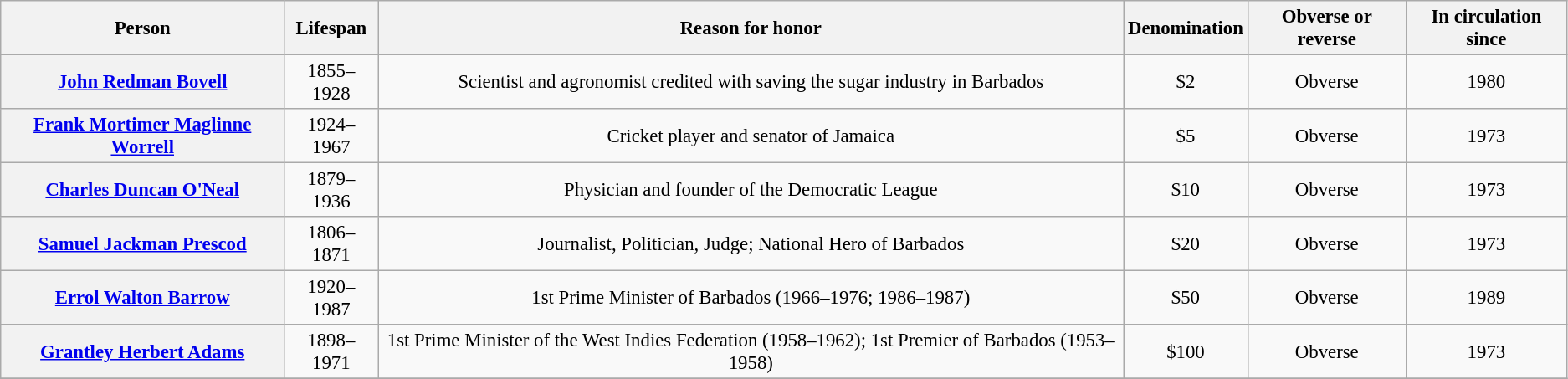<table class="wikitable" style="font-size: 95%; text-align:center;">
<tr>
<th>Person</th>
<th>Lifespan</th>
<th>Reason for honor</th>
<th>Denomination</th>
<th>Obverse or reverse</th>
<th>In circulation since</th>
</tr>
<tr>
<th><a href='#'>John Redman Bovell</a></th>
<td>1855–1928</td>
<td>Scientist and agronomist credited with saving the sugar industry in Barbados</td>
<td>$2</td>
<td>Obverse</td>
<td>1980</td>
</tr>
<tr>
<th><a href='#'>Frank Mortimer Maglinne Worrell</a></th>
<td>1924–1967</td>
<td>Cricket player and senator of Jamaica</td>
<td>$5</td>
<td>Obverse</td>
<td>1973</td>
</tr>
<tr>
<th><a href='#'>Charles Duncan O'Neal</a></th>
<td>1879–1936</td>
<td>Physician and founder of the Democratic League</td>
<td>$10</td>
<td>Obverse</td>
<td>1973</td>
</tr>
<tr>
<th><a href='#'>Samuel Jackman Prescod</a></th>
<td>1806–1871</td>
<td>Journalist, Politician, Judge; National Hero of Barbados</td>
<td>$20</td>
<td>Obverse</td>
<td>1973</td>
</tr>
<tr>
<th><a href='#'>Errol Walton Barrow</a></th>
<td>1920–1987</td>
<td>1st Prime Minister of Barbados (1966–1976; 1986–1987)</td>
<td>$50</td>
<td>Obverse</td>
<td>1989</td>
</tr>
<tr>
<th><a href='#'>Grantley Herbert Adams</a></th>
<td>1898–1971</td>
<td>1st Prime Minister of the West Indies Federation (1958–1962); 1st Premier of Barbados (1953–1958)</td>
<td>$100</td>
<td>Obverse</td>
<td>1973</td>
</tr>
<tr>
</tr>
</table>
